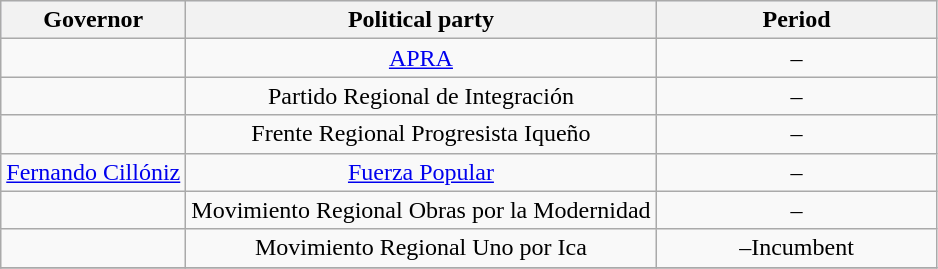<table class=wikitable>
<tr style="text-align:center; background:#e6e9ff;">
<th>Governor</th>
<th>Political party</th>
<th width=30%>Period<br></th>
</tr>
<tr>
<td align="center"></td>
<td align="center"><a href='#'>APRA</a></td>
<td align="center">–<br></td>
</tr>
<tr>
<td align="center"></td>
<td align="center">Partido Regional de Integración</td>
<td align="center">–<br></td>
</tr>
<tr>
<td align="center"></td>
<td align="center">Frente Regional Progresista Iqueño</td>
<td align="center">–<br></td>
</tr>
<tr>
<td align="center"><a href='#'>Fernando Cillóniz</a></td>
<td align="center"><a href='#'>Fuerza Popular</a></td>
<td align="center">–<br></td>
</tr>
<tr>
<td align="center"></td>
<td align="center">Movimiento Regional Obras por la Modernidad</td>
<td align="center">–<br></td>
</tr>
<tr>
<td align="center"></td>
<td align="center">Movimiento Regional Uno por Ica</td>
<td align="center">–Incumbent<br></td>
</tr>
<tr>
</tr>
</table>
